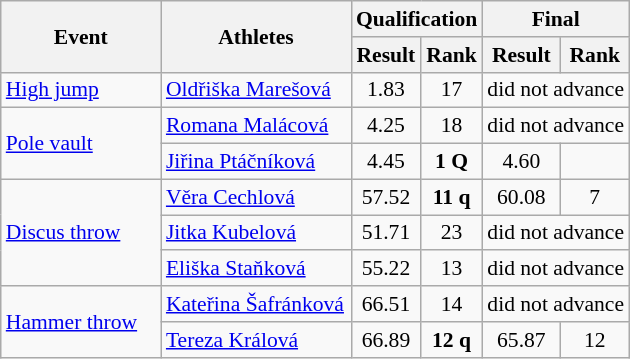<table class="wikitable" border="1" style="font-size:90%">
<tr>
<th rowspan="2" width=100>Event</th>
<th rowspan="2" width=120>Athletes</th>
<th colspan="2">Qualification</th>
<th colspan="2">Final</th>
</tr>
<tr>
<th>Result</th>
<th>Rank</th>
<th>Result</th>
<th>Rank</th>
</tr>
<tr>
<td><a href='#'>High jump</a></td>
<td><a href='#'>Oldřiška Marešová</a></td>
<td align=center>1.83</td>
<td align=center>17</td>
<td align=center colspan="2">did not advance</td>
</tr>
<tr>
<td rowspan=2><a href='#'>Pole vault</a></td>
<td><a href='#'>Romana Malácová</a></td>
<td align=center>4.25</td>
<td align=center>18</td>
<td align=center colspan="2">did not advance</td>
</tr>
<tr>
<td><a href='#'>Jiřina Ptáčníková</a></td>
<td align=center>4.45</td>
<td align=center><strong>1 Q</strong></td>
<td align=center>4.60</td>
<td align=center></td>
</tr>
<tr>
<td rowspan=3><a href='#'>Discus throw</a></td>
<td><a href='#'>Věra Cechlová</a></td>
<td align=center>57.52</td>
<td align=center><strong>11 q</strong></td>
<td align=center>60.08</td>
<td align=center>7</td>
</tr>
<tr>
<td><a href='#'>Jitka Kubelová</a></td>
<td align=center>51.71</td>
<td align=center>23</td>
<td align=center colspan="2">did not advance</td>
</tr>
<tr>
<td><a href='#'>Eliška Staňková</a></td>
<td align=center>55.22</td>
<td align=center>13</td>
<td align=center colspan="2">did not advance</td>
</tr>
<tr>
<td rowspan=2><a href='#'>Hammer throw</a></td>
<td><a href='#'>Kateřina Šafránková</a></td>
<td align=center>66.51</td>
<td align=center>14</td>
<td align=center colspan="2">did not advance</td>
</tr>
<tr>
<td><a href='#'>Tereza Králová</a></td>
<td align=center>66.89</td>
<td align=center><strong>12 q</strong></td>
<td align=center>65.87</td>
<td align=center>12</td>
</tr>
</table>
